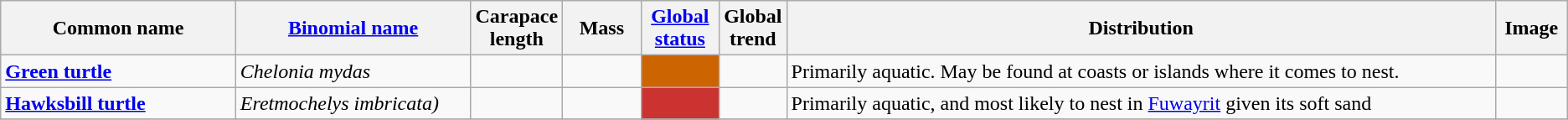<table class="wikitable sortable">
<tr>
<th width="15%">Common name</th>
<th width="15%"><a href='#'>Binomial name</a></th>
<th width="5%">Carapace length</th>
<th width="5%">Mass</th>
<th width="5%"><a href='#'>Global status</a></th>
<th width="1%">Global trend</th>
<th class="unsortable">Distribution</th>
<th class="unsortable">Image</th>
</tr>
<tr>
<td><strong><a href='#'>Green turtle</a></strong></td>
<td><em>Chelonia mydas</em></td>
<td></td>
<td></td>
<td align=center style="background: #cc6402"></td>
<td align=center></td>
<td>Primarily aquatic. May be found at coasts or islands where it comes to nest.</td>
<td></td>
</tr>
<tr>
<td><strong><a href='#'>Hawksbill turtle</a></strong></td>
<td><em>Eretmochelys imbricata)</em></td>
<td></td>
<td></td>
<td align=center style="background: #cb3331"></td>
<td align=center></td>
<td>Primarily aquatic, and most likely to nest in <a href='#'>Fuwayrit</a> given its soft sand</td>
<td></td>
</tr>
<tr>
</tr>
</table>
